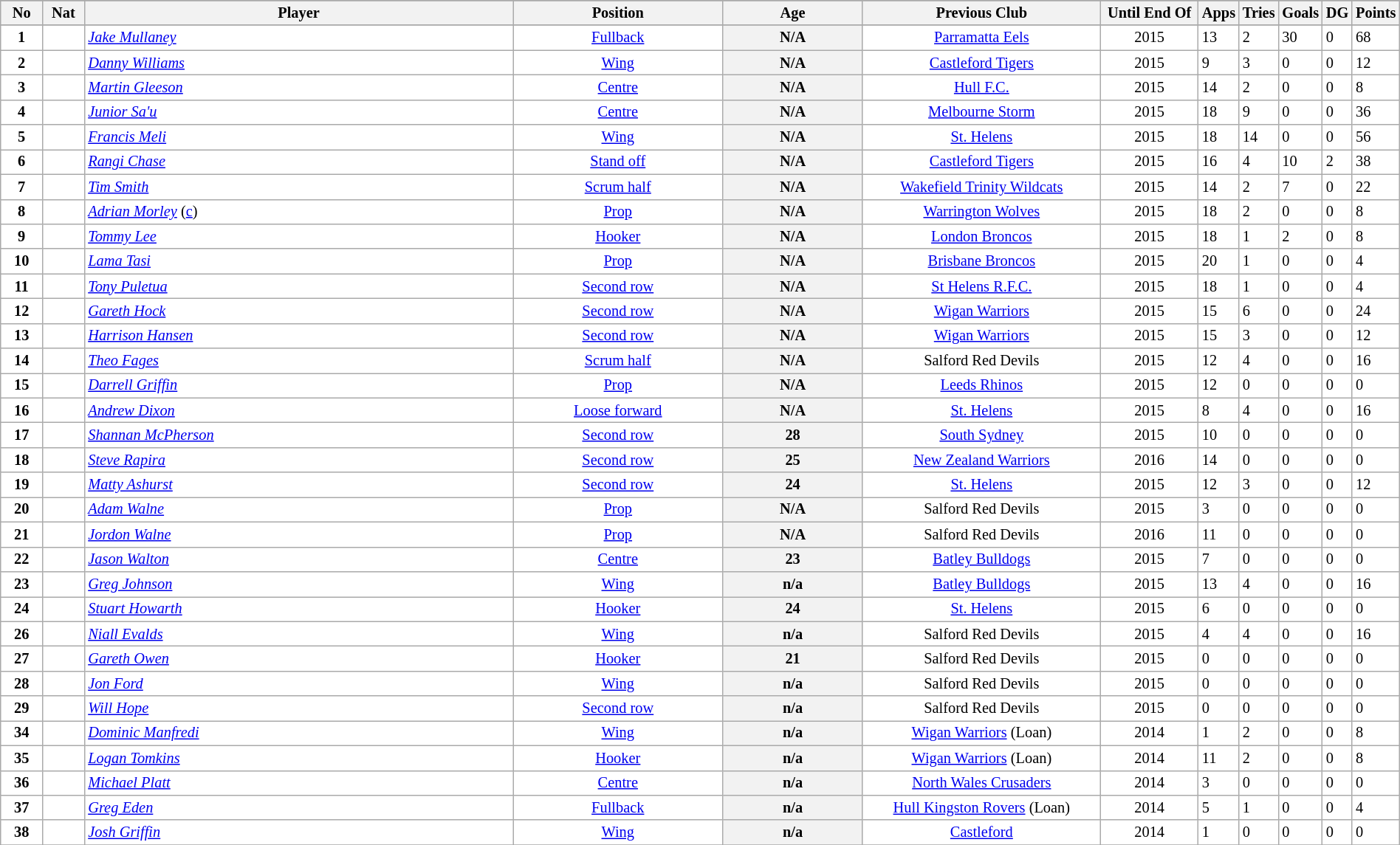<table class="wikitable sortable" width="100%" style="font-size:85%">
<tr bgcolor="#efefef">
</tr>
<tr bgcolor="#efefef">
<th width=3%>No</th>
<th width=3%>Nat</th>
<th !width=47%>Player</th>
<th width=15%>Position</th>
<th width=1%>Age</th>
<th width=17%>Previous Club</th>
<th width=7%>Until End Of</th>
<th width="20">Apps</th>
<th width="20">Tries</th>
<th width="20">Goals</th>
<th width="20">DG</th>
<th width="20">Points</th>
</tr>
<tr bgcolor=#FFFFFF>
</tr>
<tr bgcolor=#FFFFFF>
<td align=center><strong>1</strong></td>
<td align=center></td>
<td><em><a href='#'>Jake Mullaney</a></em></td>
<td align=center><a href='#'>Fullback</a></td>
<th width=10%>N/A</th>
<td align=center> <a href='#'>Parramatta Eels</a></td>
<td align=center>2015</td>
<td align=centre>13</td>
<td align=centre>2</td>
<td align=centre>30</td>
<td align=centre>0</td>
<td align=centre>68</td>
</tr>
<tr bgcolor=#FFFFFF>
<td align=center><strong>2</strong></td>
<td align=center></td>
<td><em><a href='#'>Danny Williams</a></em></td>
<td align=center><a href='#'>Wing</a></td>
<th width=10%>N/A</th>
<td align=center> <a href='#'>Castleford Tigers</a></td>
<td align=center>2015</td>
<td align=centre>9</td>
<td align=centre>3</td>
<td align=centre>0</td>
<td align=centre>0</td>
<td align=centre>12</td>
</tr>
<tr bgcolor=#FFFFFF>
<td align=center><strong>3</strong></td>
<td align=center></td>
<td><em><a href='#'>Martin Gleeson</a></em></td>
<td align=center><a href='#'>Centre</a></td>
<th width=10%>N/A</th>
<td align=center> <a href='#'>Hull F.C.</a></td>
<td align=center>2015</td>
<td align=centre>14</td>
<td align=centre>2</td>
<td align=centre>0</td>
<td align=centre>0</td>
<td align=centre>8</td>
</tr>
<tr bgcolor=#FFFFFF>
<td align=center><strong>4</strong></td>
<td align=center></td>
<td><em><a href='#'>Junior Sa'u</a></em></td>
<td align=center><a href='#'>Centre</a></td>
<th width=10%>N/A</th>
<td align=center> <a href='#'>Melbourne Storm</a></td>
<td align=center>2015</td>
<td align=centre>18</td>
<td align=centre>9</td>
<td align=centre>0</td>
<td align=centre>0</td>
<td align=centre>36</td>
</tr>
<tr bgcolor=#FFFFFF>
<td align=center><strong>5</strong></td>
<td align=center></td>
<td><em><a href='#'>Francis Meli</a></em></td>
<td align=center><a href='#'>Wing</a></td>
<th width=10%>N/A</th>
<td align=center> <a href='#'>St. Helens</a></td>
<td align=center>2015</td>
<td align=centre>18</td>
<td align=centre>14</td>
<td align=centre>0</td>
<td align=centre>0</td>
<td align=centre>56</td>
</tr>
<tr bgcolor=#FFFFFF>
<td align=center><strong>6</strong></td>
<td align=center></td>
<td><em><a href='#'>Rangi Chase</a></em></td>
<td align=center><a href='#'>Stand off</a></td>
<th width=10%>N/A</th>
<td align=center> <a href='#'>Castleford Tigers</a></td>
<td align=center>2015</td>
<td align=centre>16</td>
<td align=centre>4</td>
<td align=centre>10</td>
<td align=centre>2</td>
<td align=centre>38</td>
</tr>
<tr bgcolor=#FFFFFF>
<td align=center><strong>7</strong></td>
<td align=center></td>
<td><em><a href='#'>Tim Smith</a></em></td>
<td align=center><a href='#'>Scrum half</a></td>
<th width=10%>N/A</th>
<td align=center> <a href='#'>Wakefield Trinity Wildcats</a></td>
<td align=center>2015</td>
<td align=centre>14</td>
<td align=centre>2</td>
<td align=centre>7</td>
<td align=centre>0</td>
<td align=centre>22</td>
</tr>
<tr bgcolor=#FFFFFF>
<td align=center><strong>8</strong></td>
<td align=center></td>
<td><em><a href='#'>Adrian Morley</a></em> (<a href='#'>c</a>)</td>
<td align=center><a href='#'>Prop</a></td>
<th width=10%>N/A</th>
<td align=center> <a href='#'>Warrington Wolves</a></td>
<td align=center>2015</td>
<td align=centre>18</td>
<td align=centre>2</td>
<td align=centre>0</td>
<td align=centre>0</td>
<td align=centre>8</td>
</tr>
<tr bgcolor=#FFFFFF>
<td align=center><strong>9</strong></td>
<td align=center></td>
<td><em><a href='#'>Tommy Lee</a></em></td>
<td align=center><a href='#'>Hooker</a></td>
<th width=10%>N/A</th>
<td align=center> <a href='#'>London Broncos</a></td>
<td align=center>2015</td>
<td align=centre>18</td>
<td align=centre>1</td>
<td align=centre>2</td>
<td align=centre>0</td>
<td align=centre>8</td>
</tr>
<tr bgcolor=#FFFFFF>
<td align=center><strong>10</strong></td>
<td align=center></td>
<td><em><a href='#'>Lama Tasi</a></em></td>
<td align=center><a href='#'>Prop</a></td>
<th width=10%>N/A</th>
<td align=center> <a href='#'>Brisbane Broncos</a></td>
<td align=center>2015</td>
<td align=centre>20</td>
<td align=centre>1</td>
<td align=centre>0</td>
<td align=centre>0</td>
<td align=centre>4</td>
</tr>
<tr bgcolor=#FFFFFF>
<td align=center><strong>11</strong></td>
<td align=center></td>
<td><em><a href='#'>Tony Puletua</a></em></td>
<td align=center><a href='#'>Second row</a></td>
<th width=10%>N/A</th>
<td align=center> <a href='#'>St Helens R.F.C.</a></td>
<td align=center>2015</td>
<td align=centre>18</td>
<td align=centre>1</td>
<td align=centre>0</td>
<td align=centre>0</td>
<td align=centre>4</td>
</tr>
<tr bgcolor=#FFFFFF>
<td align=center><strong>12</strong></td>
<td align=center></td>
<td><em><a href='#'>Gareth Hock</a></em></td>
<td align=center><a href='#'>Second row</a></td>
<th width=10%>N/A</th>
<td align=center> <a href='#'>Wigan Warriors</a></td>
<td align=center>2015</td>
<td align=centre>15</td>
<td align=centre>6</td>
<td align=centre>0</td>
<td align=centre>0</td>
<td align=centre>24</td>
</tr>
<tr bgcolor=#FFFFFF>
<td align=center><strong>13</strong></td>
<td align=center></td>
<td><em><a href='#'>Harrison Hansen</a></em></td>
<td align=center><a href='#'>Second row</a></td>
<th width=10%>N/A</th>
<td align=center> <a href='#'>Wigan Warriors</a></td>
<td align=center>2015</td>
<td align=centre>15</td>
<td align=centre>3</td>
<td align=centre>0</td>
<td align=centre>0</td>
<td align=centre>12</td>
</tr>
<tr bgcolor=#FFFFFF>
<td align=center><strong>14</strong></td>
<td align=center></td>
<td><em><a href='#'>Theo Fages</a></em></td>
<td align=center><a href='#'>Scrum half</a></td>
<th width=10%>N/A</th>
<td align=center> Salford Red Devils</td>
<td align=center>2015</td>
<td align=centre>12</td>
<td align=centre>4</td>
<td align=centre>0</td>
<td align=centre>0</td>
<td align=centre>16</td>
</tr>
<tr bgcolor=#FFFFFF>
<td align=center><strong>15</strong></td>
<td align=center></td>
<td><em><a href='#'>Darrell Griffin</a></em></td>
<td align=center><a href='#'>Prop</a></td>
<th width=10%>N/A</th>
<td align=center> <a href='#'>Leeds Rhinos</a></td>
<td align=center>2015</td>
<td align=centre>12</td>
<td align=centre>0</td>
<td align=centre>0</td>
<td align=centre>0</td>
<td align=centre>0</td>
</tr>
<tr bgcolor=#FFFFFF>
<td align=center><strong>16</strong></td>
<td align=center></td>
<td><em><a href='#'>Andrew Dixon</a></em></td>
<td align=center><a href='#'>Loose forward</a></td>
<th width=10%>N/A</th>
<td align=center> <a href='#'>St. Helens</a></td>
<td align=center>2015</td>
<td align=centre>8</td>
<td align=centre>4</td>
<td align=centre>0</td>
<td align=centre>0</td>
<td align=centre>16</td>
</tr>
<tr bgcolor=#FFFFFF>
<td align=center><strong>17</strong></td>
<td align=center></td>
<td><em><a href='#'>Shannan McPherson</a></em></td>
<td align=center><a href='#'>Second row</a></td>
<th width=10%>28</th>
<td align=center> <a href='#'>South Sydney</a></td>
<td align=center>2015</td>
<td align=centre>10</td>
<td align=centre>0</td>
<td align=centre>0</td>
<td align=centre>0</td>
<td align=centre>0</td>
</tr>
<tr bgcolor=#FFFFFF>
<td align=center><strong>18</strong></td>
<td align=center></td>
<td><em><a href='#'>Steve Rapira</a></em></td>
<td align=center><a href='#'>Second row</a></td>
<th width=10%>25</th>
<td align=center> <a href='#'>New Zealand Warriors</a></td>
<td align=center>2016</td>
<td align=centre>14</td>
<td align=centre>0</td>
<td align=centre>0</td>
<td align=centre>0</td>
<td align=centre>0</td>
</tr>
<tr bgcolor=#FFFFFF>
<td align=center><strong>19</strong></td>
<td align=center></td>
<td><em><a href='#'>Matty Ashurst</a></em></td>
<td align=center><a href='#'>Second row</a></td>
<th width=10%>24</th>
<td align=center> <a href='#'>St. Helens</a></td>
<td align=center>2015</td>
<td align=centre>12</td>
<td align=centre>3</td>
<td align=centre>0</td>
<td align=centre>0</td>
<td align=centre>12</td>
</tr>
<tr bgcolor=#FFFFFF>
<td align=center><strong>20</strong></td>
<td align=center></td>
<td><em><a href='#'>Adam Walne</a></em></td>
<td align=center><a href='#'>Prop</a></td>
<th width=10%>N/A</th>
<td align=center> Salford Red Devils</td>
<td align=center>2015</td>
<td align=centre>3</td>
<td align=centre>0</td>
<td align=centre>0</td>
<td align=centre>0</td>
<td align=centre>0</td>
</tr>
<tr bgcolor=#FFFFFF>
<td align=center><strong>21</strong></td>
<td align=center></td>
<td><em><a href='#'>Jordon Walne</a></em></td>
<td align=center><a href='#'>Prop</a></td>
<th width=10%>N/A</th>
<td align=center> Salford Red Devils</td>
<td align=center>2016</td>
<td align=centre>11</td>
<td align=centre>0</td>
<td align=centre>0</td>
<td align=centre>0</td>
<td align=centre>0</td>
</tr>
<tr bgcolor=#FFFFFF>
<td align=center><strong>22</strong></td>
<td align=center></td>
<td><em><a href='#'>Jason Walton</a></em></td>
<td align=center><a href='#'>Centre</a></td>
<th width=10%>23</th>
<td align=center> <a href='#'>Batley Bulldogs</a></td>
<td align=center>2015</td>
<td align=centre>7</td>
<td align=centre>0</td>
<td align=centre>0</td>
<td align=centre>0</td>
<td align=centre>0</td>
</tr>
<tr bgcolor=#FFFFFF>
<td align=center><strong>23</strong></td>
<td align=center></td>
<td><em><a href='#'>Greg Johnson</a></em></td>
<td align=center><a href='#'>Wing</a></td>
<th width=10%>n/a</th>
<td align=center> <a href='#'>Batley Bulldogs</a></td>
<td align=center>2015</td>
<td align=centre>13</td>
<td align=centre>4</td>
<td align=centre>0</td>
<td align=centre>0</td>
<td align=centre>16</td>
</tr>
<tr bgcolor=#FFFFFF>
<td align=center><strong>24</strong></td>
<td align=center></td>
<td><em><a href='#'>Stuart Howarth</a></em></td>
<td align=center><a href='#'>Hooker</a></td>
<th width=10%>24</th>
<td align=center> <a href='#'>St. Helens</a></td>
<td align=center>2015</td>
<td align=centre>6</td>
<td align=centre>0</td>
<td align=centre>0</td>
<td align=centre>0</td>
<td align=centre>0</td>
</tr>
<tr bgcolor=#FFFFFF>
<td align=center><strong>26</strong></td>
<td align=center></td>
<td><em><a href='#'>Niall Evalds</a></em></td>
<td align=center><a href='#'>Wing</a></td>
<th width=10%>n/a</th>
<td align=center> Salford Red Devils</td>
<td align=center>2015</td>
<td align=centre>4</td>
<td align=centre>4</td>
<td align=centre>0</td>
<td align=centre>0</td>
<td align=centre>16</td>
</tr>
<tr bgcolor=#FFFFFF>
<td align=center><strong>27</strong></td>
<td align=center></td>
<td><em><a href='#'>Gareth Owen</a></em></td>
<td align=center><a href='#'>Hooker</a></td>
<th width=10%>21</th>
<td align=center> Salford Red Devils</td>
<td align=center>2015</td>
<td align=centre>0</td>
<td align=centre>0</td>
<td align=centre>0</td>
<td align=centre>0</td>
<td align=centre>0</td>
</tr>
<tr bgcolor=#FFFFFF>
<td align=center><strong>28</strong></td>
<td align=center></td>
<td><em><a href='#'>Jon Ford</a></em></td>
<td align=center><a href='#'>Wing</a></td>
<th width=10%>n/a</th>
<td align=center> Salford Red Devils</td>
<td align=center>2015</td>
<td align=centre>0</td>
<td align=centre>0</td>
<td align=centre>0</td>
<td align=centre>0</td>
<td align=centre>0</td>
</tr>
<tr bgcolor=#FFFFFF>
<td align=center><strong>29</strong></td>
<td align=center></td>
<td><em><a href='#'>Will Hope</a></em></td>
<td align=center><a href='#'>Second row</a></td>
<th width=10%>n/a</th>
<td align=center> Salford Red Devils</td>
<td align=center>2015</td>
<td align=centre>0</td>
<td align=centre>0</td>
<td align=centre>0</td>
<td align=centre>0</td>
<td align=centre>0</td>
</tr>
<tr bgcolor=#FFFFFF>
<td align=center><strong>34</strong></td>
<td align=center></td>
<td><em><a href='#'>Dominic Manfredi</a></em></td>
<td align=center><a href='#'>Wing</a></td>
<th width=10%>n/a</th>
<td align=center> <a href='#'>Wigan Warriors</a> (Loan)</td>
<td align=center>2014</td>
<td align=centre>1</td>
<td align=centre>2</td>
<td align=centre>0</td>
<td align=centre>0</td>
<td align=centre>8</td>
</tr>
<tr bgcolor=#FFFFFF>
<td align=center><strong>35</strong></td>
<td align=center></td>
<td><em><a href='#'>Logan Tomkins</a></em></td>
<td align=center><a href='#'>Hooker</a></td>
<th width=10%>n/a</th>
<td align=center> <a href='#'>Wigan Warriors</a> (Loan)</td>
<td align=center>2014</td>
<td align=centre>11</td>
<td align=centre>2</td>
<td align=centre>0</td>
<td align=centre>0</td>
<td align=centre>8</td>
</tr>
<tr bgcolor=#FFFFFF>
<td align=center><strong>36</strong></td>
<td align=center></td>
<td><em><a href='#'>Michael Platt</a></em></td>
<td align=center><a href='#'>Centre</a></td>
<th width=10%>n/a</th>
<td align=center> <a href='#'>North Wales Crusaders</a></td>
<td align=center>2014</td>
<td align=centre>3</td>
<td align=centre>0</td>
<td align=centre>0</td>
<td align=centre>0</td>
<td align=centre>0</td>
</tr>
<tr bgcolor=#FFFFFF>
<td align=center><strong>37</strong></td>
<td align=center></td>
<td><em><a href='#'>Greg Eden</a></em></td>
<td align=center><a href='#'>Fullback</a></td>
<th width=10%>n/a</th>
<td align=center> <a href='#'>Hull Kingston Rovers</a> (Loan)</td>
<td align=center>2014</td>
<td align=centre>5</td>
<td align=centre>1</td>
<td align=centre>0</td>
<td align=centre>0</td>
<td align=centre>4</td>
</tr>
<tr bgcolor=#FFFFFF>
<td align=center><strong>38</strong></td>
<td align=center></td>
<td><em><a href='#'>Josh Griffin</a></em></td>
<td align=center><a href='#'>Wing</a></td>
<th width=10%>n/a</th>
<td align=center> <a href='#'>Castleford</a></td>
<td align=center>2014</td>
<td align=centre>1</td>
<td align=centre>0</td>
<td align=centre>0</td>
<td align=centre>0</td>
<td align=centre>0</td>
</tr>
<tr>
</tr>
</table>
